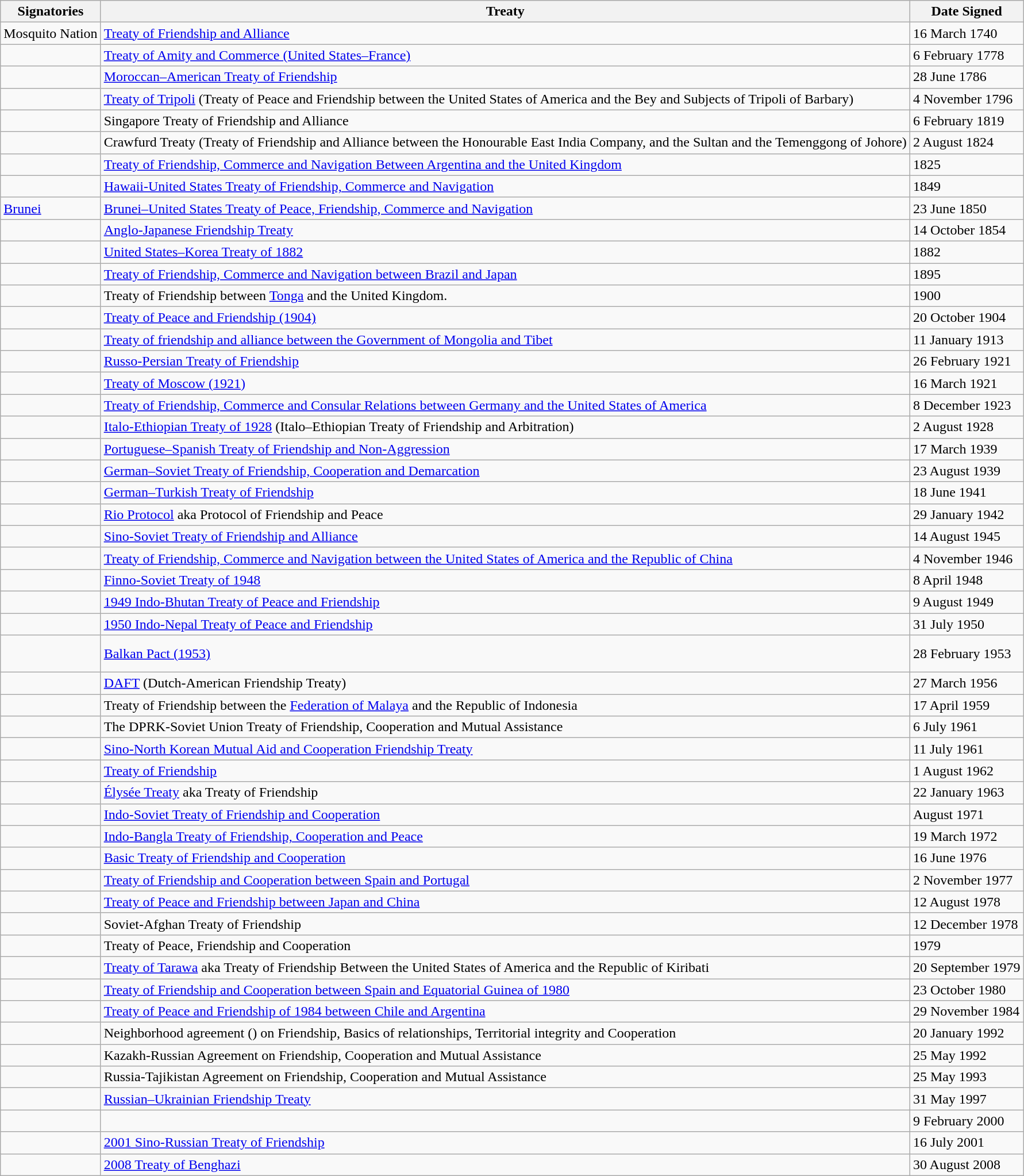<table class="wikitable">
<tr>
<th>Signatories</th>
<th>Treaty</th>
<th>Date Signed</th>
</tr>
<tr>
<td>Mosquito Nation<br></td>
<td><a href='#'>Treaty of Friendship and Alliance</a></td>
<td>16 March 1740</td>
</tr>
<tr>
<td> <br></td>
<td><a href='#'>Treaty of Amity and Commerce (United States–France)</a></td>
<td>6 February 1778</td>
</tr>
<tr>
<td><br></td>
<td><a href='#'>Moroccan–American Treaty of Friendship</a></td>
<td>28 June 1786</td>
</tr>
<tr>
<td> <br> </td>
<td><a href='#'>Treaty of Tripoli</a> (Treaty of Peace and Friendship between the United States of America and the Bey and Subjects of Tripoli of Barbary)</td>
<td>4 November 1796</td>
</tr>
<tr>
<td> <br> </td>
<td>Singapore Treaty of Friendship and Alliance</td>
<td>6 February 1819</td>
</tr>
<tr>
<td> <br> </td>
<td>Crawfurd Treaty (Treaty of Friendship and Alliance between the Honourable East India Company, and the Sultan and the Temenggong of Johore)</td>
<td>2 August 1824</td>
</tr>
<tr>
<td> <br> </td>
<td><a href='#'>Treaty of Friendship, Commerce and Navigation Between Argentina and the United Kingdom</a></td>
<td>1825</td>
</tr>
<tr>
<td> <br> </td>
<td><a href='#'>Hawaii-United States Treaty of Friendship, Commerce and Navigation</a></td>
<td>1849</td>
</tr>
<tr>
<td> <a href='#'>Brunei</a><br> </td>
<td><a href='#'>Brunei–United States Treaty of Peace, Friendship, Commerce and Navigation</a></td>
<td>23 June 1850</td>
</tr>
<tr>
<td> <br> </td>
<td><a href='#'>Anglo-Japanese Friendship Treaty</a></td>
<td>14 October 1854</td>
</tr>
<tr>
<td> <br> </td>
<td><a href='#'>United States–Korea Treaty of 1882</a></td>
<td>1882</td>
</tr>
<tr>
<td> <br> </td>
<td><a href='#'>Treaty of Friendship, Commerce and Navigation between Brazil and Japan</a></td>
<td>1895</td>
</tr>
<tr>
<td> <br> </td>
<td>Treaty of Friendship between <a href='#'>Tonga</a> and the United Kingdom.</td>
<td>1900</td>
</tr>
<tr>
<td> <br> </td>
<td><a href='#'>Treaty of Peace and Friendship (1904)</a></td>
<td>20 October 1904</td>
</tr>
<tr>
<td> <br> </td>
<td><a href='#'>Treaty of friendship and alliance between the Government of Mongolia and Tibet</a></td>
<td>11 January 1913</td>
</tr>
<tr>
<td> <br></td>
<td><a href='#'>Russo-Persian Treaty of Friendship</a></td>
<td>26 February 1921</td>
</tr>
<tr>
<td> <br></td>
<td><a href='#'>Treaty of Moscow (1921)</a></td>
<td>16 March 1921</td>
</tr>
<tr>
<td> <br> </td>
<td><a href='#'>Treaty of Friendship, Commerce and Consular Relations between Germany and the United States of America</a></td>
<td>8 December 1923</td>
</tr>
<tr>
<td> <br> </td>
<td><a href='#'>Italo-Ethiopian Treaty of 1928</a> (Italo–Ethiopian Treaty of Friendship and Arbitration)</td>
<td>2 August 1928</td>
</tr>
<tr>
<td> <br> </td>
<td><a href='#'>Portuguese–Spanish Treaty of Friendship and Non-Aggression</a></td>
<td>17 March 1939</td>
</tr>
<tr>
<td> <br> </td>
<td><a href='#'>German–Soviet Treaty of Friendship, Cooperation and Demarcation</a></td>
<td>23 August 1939</td>
</tr>
<tr>
<td> <br> </td>
<td><a href='#'>German–Turkish Treaty of Friendship</a></td>
<td>18 June 1941</td>
</tr>
<tr>
<td> <br> </td>
<td><a href='#'>Rio Protocol</a> aka Protocol of Friendship and Peace</td>
<td>29 January 1942</td>
</tr>
<tr>
<td> <br> </td>
<td><a href='#'>Sino-Soviet Treaty of Friendship and Alliance</a></td>
<td>14 August 1945</td>
</tr>
<tr>
<td> <br> </td>
<td><a href='#'>Treaty of Friendship, Commerce and Navigation between the United States of America and the Republic of China</a></td>
<td>4 November 1946</td>
</tr>
<tr>
<td> <br> </td>
<td><a href='#'>Finno-Soviet Treaty of 1948</a></td>
<td>8 April 1948</td>
</tr>
<tr>
<td> <br> </td>
<td><a href='#'>1949 Indo-Bhutan Treaty of Peace and Friendship</a></td>
<td>9 August 1949</td>
</tr>
<tr>
<td> <br> </td>
<td><a href='#'>1950 Indo-Nepal Treaty of Peace and Friendship</a></td>
<td>31 July 1950</td>
</tr>
<tr>
<td> <br>   <br> </td>
<td><a href='#'>Balkan Pact (1953)</a></td>
<td>28 February 1953</td>
</tr>
<tr>
<td> <br> </td>
<td><a href='#'>DAFT</a> (Dutch-American Friendship Treaty)</td>
<td>27 March 1956</td>
</tr>
<tr>
<td> <br> </td>
<td>Treaty of Friendship between the <a href='#'>Federation of Malaya</a> and the Republic of Indonesia</td>
<td>17 April 1959</td>
</tr>
<tr>
<td> <br> </td>
<td>The DPRK-Soviet Union Treaty of Friendship, Cooperation and Mutual Assistance</td>
<td>6 July 1961</td>
</tr>
<tr>
<td> <br> </td>
<td><a href='#'>Sino-North Korean Mutual Aid and Cooperation Friendship Treaty</a></td>
<td>11 July 1961</td>
</tr>
<tr>
<td> <br> </td>
<td><a href='#'>Treaty of Friendship</a></td>
<td>1 August 1962</td>
</tr>
<tr>
<td> <br> </td>
<td><a href='#'>Élysée Treaty</a> aka Treaty of Friendship</td>
<td>22 January 1963</td>
</tr>
<tr>
<td> <br> </td>
<td><a href='#'>Indo-Soviet Treaty of Friendship and Cooperation</a></td>
<td>August 1971</td>
</tr>
<tr>
<td> <br> </td>
<td><a href='#'>Indo-Bangla Treaty of Friendship, Cooperation and Peace</a></td>
<td>19 March 1972</td>
</tr>
<tr>
<td> <br> </td>
<td><a href='#'>Basic Treaty of Friendship and Cooperation</a></td>
<td>16 June 1976</td>
</tr>
<tr>
<td> <br> </td>
<td><a href='#'>Treaty of Friendship and Cooperation between Spain and Portugal</a></td>
<td>2 November 1977</td>
</tr>
<tr>
<td> <br> </td>
<td><a href='#'>Treaty of Peace and Friendship between Japan and China</a></td>
<td>12 August 1978</td>
</tr>
<tr>
<td> <br> </td>
<td>Soviet-Afghan Treaty of Friendship</td>
<td>12 December 1978</td>
</tr>
<tr>
<td> <br> </td>
<td>Treaty of Peace, Friendship and Cooperation</td>
<td>1979</td>
</tr>
<tr>
<td> <br> </td>
<td><a href='#'>Treaty of Tarawa</a> aka Treaty of Friendship Between the United States of America and the Republic of Kiribati</td>
<td>20 September 1979</td>
</tr>
<tr>
<td> <br> </td>
<td><a href='#'>Treaty of Friendship and Cooperation between Spain and Equatorial Guinea of 1980</a></td>
<td>23 October 1980</td>
</tr>
<tr>
<td> <br> </td>
<td><a href='#'>Treaty of Peace and Friendship of 1984 between Chile and Argentina</a></td>
<td>29 November 1984</td>
</tr>
<tr>
<td> <br> </td>
<td>Neighborhood agreement () on Friendship, Basics of relationships, Territorial integrity and Cooperation</td>
<td>20 January 1992</td>
</tr>
<tr>
<td> <br> </td>
<td>Kazakh-Russian Agreement on Friendship, Cooperation and Mutual Assistance</td>
<td>25 May 1992</td>
</tr>
<tr>
<td> <br> </td>
<td>Russia-Tajikistan Agreement on Friendship, Cooperation and Mutual Assistance</td>
<td>25 May 1993</td>
</tr>
<tr>
<td> <br> </td>
<td><a href='#'>Russian–Ukrainian Friendship Treaty</a></td>
<td>31 May 1997</td>
</tr>
<tr>
<td> <br> </td>
<td></td>
<td>9 February 2000</td>
</tr>
<tr>
<td> <br> </td>
<td><a href='#'>2001 Sino-Russian Treaty of Friendship</a></td>
<td>16 July 2001</td>
</tr>
<tr>
<td> <br> </td>
<td><a href='#'>2008 Treaty of Benghazi</a></td>
<td>30 August 2008</td>
</tr>
</table>
